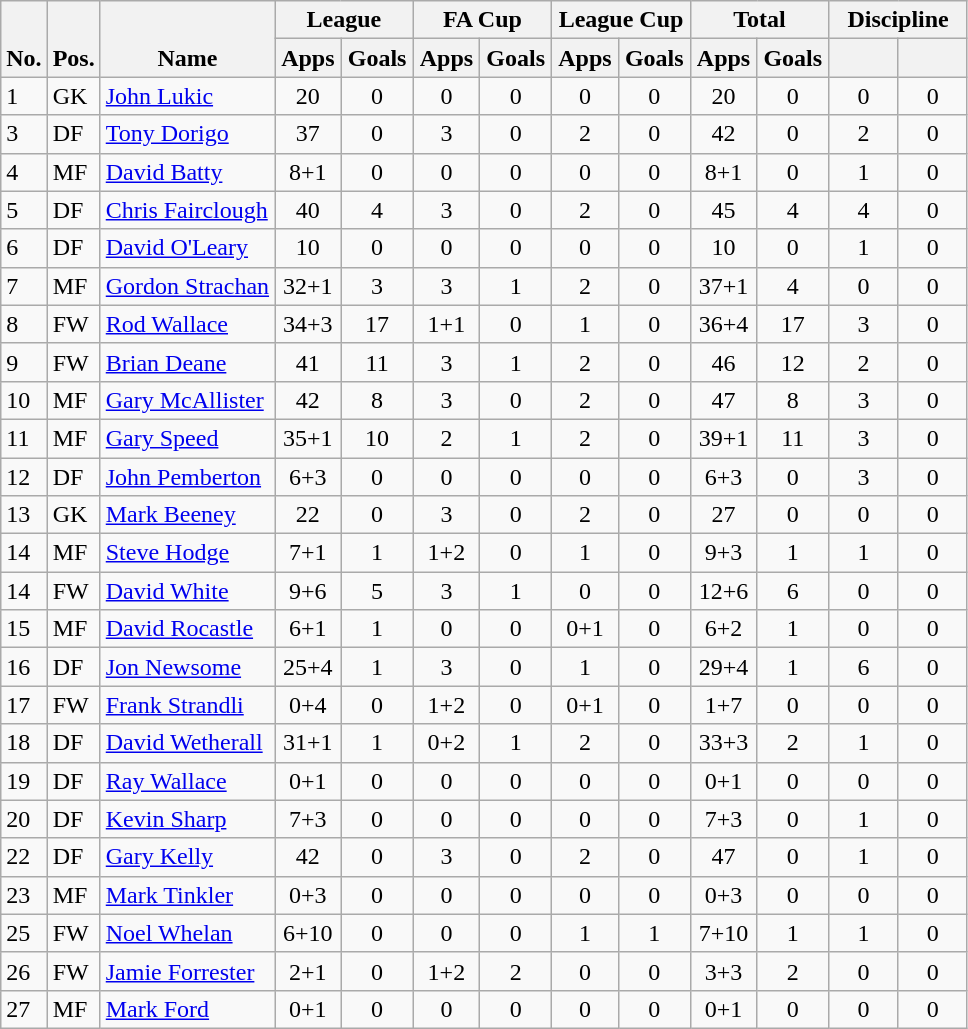<table class="wikitable" style="text-align:center">
<tr>
<th rowspan="2" valign="bottom">No.</th>
<th rowspan="2" valign="bottom">Pos.</th>
<th rowspan="2" valign="bottom">Name</th>
<th colspan="2" width="85">League</th>
<th colspan="2" width="85">FA Cup</th>
<th colspan="2" width="85">League Cup</th>
<th colspan="2" width="85">Total</th>
<th colspan="2" width="85">Discipline</th>
</tr>
<tr>
<th>Apps</th>
<th>Goals</th>
<th>Apps</th>
<th>Goals</th>
<th>Apps</th>
<th>Goals</th>
<th>Apps</th>
<th>Goals</th>
<th></th>
<th></th>
</tr>
<tr>
<td align="left">1</td>
<td align="left">GK</td>
<td align="left"> <a href='#'>John Lukic</a></td>
<td>20</td>
<td>0</td>
<td>0</td>
<td>0</td>
<td>0</td>
<td>0</td>
<td>20</td>
<td>0</td>
<td>0</td>
<td>0</td>
</tr>
<tr>
<td align="left">3</td>
<td align="left">DF</td>
<td align="left"> <a href='#'>Tony Dorigo</a></td>
<td>37</td>
<td>0</td>
<td>3</td>
<td>0</td>
<td>2</td>
<td>0</td>
<td>42</td>
<td>0</td>
<td>2</td>
<td>0</td>
</tr>
<tr>
<td align="left">4</td>
<td align="left">MF</td>
<td align="left"> <a href='#'>David Batty</a></td>
<td>8+1</td>
<td>0</td>
<td>0</td>
<td>0</td>
<td>0</td>
<td>0</td>
<td>8+1</td>
<td>0</td>
<td>1</td>
<td>0</td>
</tr>
<tr>
<td align="left">5</td>
<td align="left">DF</td>
<td align="left"> <a href='#'>Chris Fairclough</a></td>
<td>40</td>
<td>4</td>
<td>3</td>
<td>0</td>
<td>2</td>
<td>0</td>
<td>45</td>
<td>4</td>
<td>4</td>
<td>0</td>
</tr>
<tr>
<td align="left">6</td>
<td align="left">DF</td>
<td align="left"> <a href='#'>David O'Leary</a></td>
<td>10</td>
<td>0</td>
<td>0</td>
<td>0</td>
<td>0</td>
<td>0</td>
<td>10</td>
<td>0</td>
<td>1</td>
<td>0</td>
</tr>
<tr>
<td align="left">7</td>
<td align="left">MF</td>
<td align="left"> <a href='#'>Gordon Strachan</a></td>
<td>32+1</td>
<td>3</td>
<td>3</td>
<td>1</td>
<td>2</td>
<td>0</td>
<td>37+1</td>
<td>4</td>
<td>0</td>
<td>0</td>
</tr>
<tr>
<td align="left">8</td>
<td align="left">FW</td>
<td align="left"> <a href='#'>Rod Wallace</a></td>
<td>34+3</td>
<td>17</td>
<td>1+1</td>
<td>0</td>
<td>1</td>
<td>0</td>
<td>36+4</td>
<td>17</td>
<td>3</td>
<td>0</td>
</tr>
<tr>
<td align="left">9</td>
<td align="left">FW</td>
<td align="left"> <a href='#'>Brian Deane</a></td>
<td>41</td>
<td>11</td>
<td>3</td>
<td>1</td>
<td>2</td>
<td>0</td>
<td>46</td>
<td>12</td>
<td>2</td>
<td>0</td>
</tr>
<tr>
<td align="left">10</td>
<td align="left">MF</td>
<td align="left"> <a href='#'>Gary McAllister</a></td>
<td>42</td>
<td>8</td>
<td>3</td>
<td>0</td>
<td>2</td>
<td>0</td>
<td>47</td>
<td>8</td>
<td>3</td>
<td>0</td>
</tr>
<tr>
<td align="left">11</td>
<td align="left">MF</td>
<td align="left"> <a href='#'>Gary Speed</a></td>
<td>35+1</td>
<td>10</td>
<td>2</td>
<td>1</td>
<td>2</td>
<td>0</td>
<td>39+1</td>
<td>11</td>
<td>3</td>
<td>0</td>
</tr>
<tr>
<td align="left">12</td>
<td align="left">DF</td>
<td align="left"> <a href='#'>John Pemberton</a></td>
<td>6+3</td>
<td>0</td>
<td>0</td>
<td>0</td>
<td>0</td>
<td>0</td>
<td>6+3</td>
<td>0</td>
<td>3</td>
<td>0</td>
</tr>
<tr>
<td align="left">13</td>
<td align="left">GK</td>
<td align="left"> <a href='#'>Mark Beeney</a></td>
<td>22</td>
<td>0</td>
<td>3</td>
<td>0</td>
<td>2</td>
<td>0</td>
<td>27</td>
<td>0</td>
<td>0</td>
<td>0</td>
</tr>
<tr>
<td align="left">14</td>
<td align="left">MF</td>
<td align="left"> <a href='#'>Steve Hodge</a></td>
<td>7+1</td>
<td>1</td>
<td>1+2</td>
<td>0</td>
<td>1</td>
<td>0</td>
<td>9+3</td>
<td>1</td>
<td>1</td>
<td>0</td>
</tr>
<tr>
<td align="left">14</td>
<td align="left">FW</td>
<td align="left"> <a href='#'>David White</a></td>
<td>9+6</td>
<td>5</td>
<td>3</td>
<td>1</td>
<td>0</td>
<td>0</td>
<td>12+6</td>
<td>6</td>
<td>0</td>
<td>0</td>
</tr>
<tr>
<td align="left">15</td>
<td align="left">MF</td>
<td align="left"> <a href='#'>David Rocastle</a></td>
<td>6+1</td>
<td>1</td>
<td>0</td>
<td>0</td>
<td>0+1</td>
<td>0</td>
<td>6+2</td>
<td>1</td>
<td>0</td>
<td>0</td>
</tr>
<tr>
<td align="left">16</td>
<td align="left">DF</td>
<td align="left"> <a href='#'>Jon Newsome</a></td>
<td>25+4</td>
<td>1</td>
<td>3</td>
<td>0</td>
<td>1</td>
<td>0</td>
<td>29+4</td>
<td>1</td>
<td>6</td>
<td>0</td>
</tr>
<tr>
<td align="left">17</td>
<td align="left">FW</td>
<td align="left"> <a href='#'>Frank Strandli</a></td>
<td>0+4</td>
<td>0</td>
<td>1+2</td>
<td>0</td>
<td>0+1</td>
<td>0</td>
<td>1+7</td>
<td>0</td>
<td>0</td>
<td>0</td>
</tr>
<tr>
<td align="left">18</td>
<td align="left">DF</td>
<td align="left"> <a href='#'>David Wetherall</a></td>
<td>31+1</td>
<td>1</td>
<td>0+2</td>
<td>1</td>
<td>2</td>
<td>0</td>
<td>33+3</td>
<td>2</td>
<td>1</td>
<td>0</td>
</tr>
<tr>
<td align="left">19</td>
<td align="left">DF</td>
<td align="left"> <a href='#'>Ray Wallace</a></td>
<td>0+1</td>
<td>0</td>
<td>0</td>
<td>0</td>
<td>0</td>
<td>0</td>
<td>0+1</td>
<td>0</td>
<td>0</td>
<td>0</td>
</tr>
<tr>
<td align="left">20</td>
<td align="left">DF</td>
<td align="left"> <a href='#'>Kevin Sharp</a></td>
<td>7+3</td>
<td>0</td>
<td>0</td>
<td>0</td>
<td>0</td>
<td>0</td>
<td>7+3</td>
<td>0</td>
<td>1</td>
<td>0</td>
</tr>
<tr>
<td align="left">22</td>
<td align="left">DF</td>
<td align="left"> <a href='#'>Gary Kelly</a></td>
<td>42</td>
<td>0</td>
<td>3</td>
<td>0</td>
<td>2</td>
<td>0</td>
<td>47</td>
<td>0</td>
<td>1</td>
<td>0</td>
</tr>
<tr>
<td align="left">23</td>
<td align="left">MF</td>
<td align="left"> <a href='#'>Mark Tinkler</a></td>
<td>0+3</td>
<td>0</td>
<td>0</td>
<td>0</td>
<td>0</td>
<td>0</td>
<td>0+3</td>
<td>0</td>
<td>0</td>
<td>0</td>
</tr>
<tr>
<td align="left">25</td>
<td align="left">FW</td>
<td align="left"> <a href='#'>Noel Whelan</a></td>
<td>6+10</td>
<td>0</td>
<td>0</td>
<td>0</td>
<td>1</td>
<td>1</td>
<td>7+10</td>
<td>1</td>
<td>1</td>
<td>0</td>
</tr>
<tr>
<td align="left">26</td>
<td align="left">FW</td>
<td align="left"> <a href='#'>Jamie Forrester</a></td>
<td>2+1</td>
<td>0</td>
<td>1+2</td>
<td>2</td>
<td>0</td>
<td>0</td>
<td>3+3</td>
<td>2</td>
<td>0</td>
<td>0</td>
</tr>
<tr>
<td align="left">27</td>
<td align="left">MF</td>
<td align="left"> <a href='#'>Mark Ford</a></td>
<td>0+1</td>
<td>0</td>
<td>0</td>
<td>0</td>
<td>0</td>
<td>0</td>
<td>0+1</td>
<td>0</td>
<td>0</td>
<td>0</td>
</tr>
</table>
